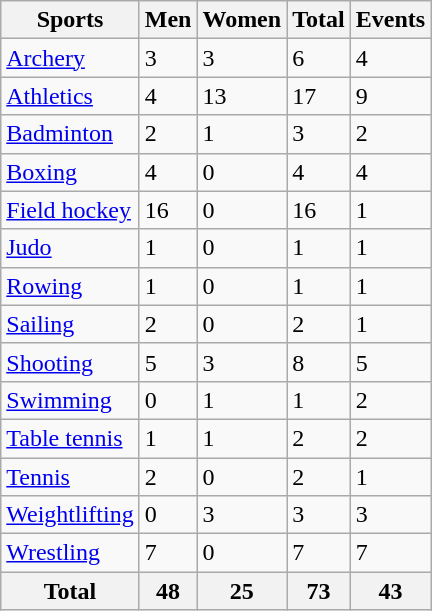<table class="wikitable">
<tr>
<th>Sports</th>
<th>Men</th>
<th>Women</th>
<th>Total</th>
<th>Events</th>
</tr>
<tr>
<td><a href='#'>Archery</a></td>
<td>3</td>
<td>3</td>
<td>6</td>
<td>4</td>
</tr>
<tr>
<td><a href='#'>Athletics</a></td>
<td>4</td>
<td>13</td>
<td>17</td>
<td>9</td>
</tr>
<tr>
<td><a href='#'>Badminton</a></td>
<td>2</td>
<td>1</td>
<td>3</td>
<td>2</td>
</tr>
<tr>
<td><a href='#'>Boxing</a></td>
<td>4</td>
<td>0</td>
<td>4</td>
<td>4</td>
</tr>
<tr>
<td><a href='#'>Field hockey</a></td>
<td>16</td>
<td>0</td>
<td>16</td>
<td>1</td>
</tr>
<tr>
<td><a href='#'>Judo</a></td>
<td>1</td>
<td>0</td>
<td>1</td>
<td>1</td>
</tr>
<tr>
<td><a href='#'>Rowing</a></td>
<td>1</td>
<td>0</td>
<td>1</td>
<td>1</td>
</tr>
<tr>
<td><a href='#'>Sailing</a></td>
<td>2</td>
<td>0</td>
<td>2</td>
<td>1</td>
</tr>
<tr>
<td><a href='#'>Shooting</a></td>
<td>5</td>
<td>3</td>
<td>8</td>
<td>5</td>
</tr>
<tr>
<td><a href='#'>Swimming</a></td>
<td>0</td>
<td>1</td>
<td>1</td>
<td>2</td>
</tr>
<tr>
<td><a href='#'>Table tennis</a></td>
<td>1</td>
<td>1</td>
<td>2</td>
<td>2</td>
</tr>
<tr>
<td><a href='#'>Tennis</a></td>
<td>2</td>
<td>0</td>
<td>2</td>
<td>1</td>
</tr>
<tr>
<td><a href='#'>Weightlifting</a></td>
<td>0</td>
<td>3</td>
<td>3</td>
<td>3</td>
</tr>
<tr>
<td><a href='#'>Wrestling</a></td>
<td>7</td>
<td>0</td>
<td>7</td>
<td>7</td>
</tr>
<tr>
<th>Total</th>
<th>48</th>
<th>25</th>
<th>73</th>
<th>43</th>
</tr>
</table>
